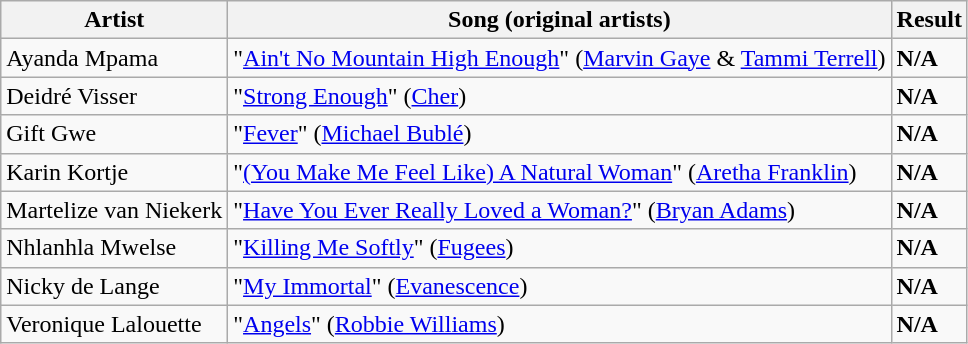<table class=wikitable>
<tr>
<th>Artist</th>
<th>Song (original artists)</th>
<th>Result</th>
</tr>
<tr>
<td>Ayanda Mpama</td>
<td>"<a href='#'>Ain't No Mountain High Enough</a>" (<a href='#'>Marvin Gaye</a> & <a href='#'>Tammi Terrell</a>)</td>
<td><strong>N/A</strong></td>
</tr>
<tr>
<td>Deidré Visser</td>
<td>"<a href='#'>Strong Enough</a>" (<a href='#'>Cher</a>)</td>
<td><strong>N/A</strong></td>
</tr>
<tr>
<td>Gift Gwe</td>
<td>"<a href='#'>Fever</a>" (<a href='#'>Michael Bublé</a>)</td>
<td><strong>N/A</strong></td>
</tr>
<tr>
<td>Karin Kortje</td>
<td>"<a href='#'>(You Make Me Feel Like) A Natural Woman</a>" (<a href='#'>Aretha Franklin</a>)</td>
<td><strong>N/A</strong></td>
</tr>
<tr>
<td>Martelize van Niekerk</td>
<td>"<a href='#'>Have You Ever Really Loved a Woman?</a>" (<a href='#'>Bryan Adams</a>)</td>
<td><strong>N/A</strong></td>
</tr>
<tr>
<td>Nhlanhla Mwelse</td>
<td>"<a href='#'>Killing Me Softly</a>" (<a href='#'>Fugees</a>)</td>
<td><strong>N/A</strong></td>
</tr>
<tr>
<td>Nicky de Lange</td>
<td>"<a href='#'>My Immortal</a>" (<a href='#'>Evanescence</a>)</td>
<td><strong>N/A</strong></td>
</tr>
<tr>
<td>Veronique Lalouette</td>
<td>"<a href='#'>Angels</a>" (<a href='#'>Robbie Williams</a>)</td>
<td><strong>N/A</strong></td>
</tr>
</table>
